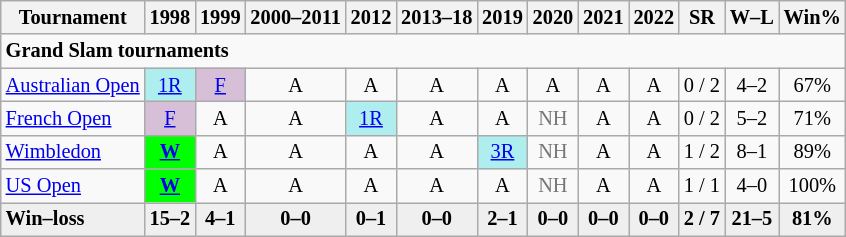<table class="wikitable nowrap" style=font-size:85%;text-align:center>
<tr>
<th>Tournament</th>
<th>1998</th>
<th>1999</th>
<th>2000–2011</th>
<th>2012</th>
<th>2013–18</th>
<th>2019</th>
<th>2020</th>
<th>2021</th>
<th>2022</th>
<th>SR</th>
<th>W–L</th>
<th>Win%</th>
</tr>
<tr>
<td colspan="13" align="left"><strong>Grand Slam tournaments</strong></td>
</tr>
<tr>
<td align=left><a href='#'>Australian Open</a></td>
<td bgcolor=afeeee><a href='#'>1R</a></td>
<td bgcolor=thistle><a href='#'>F</a></td>
<td>A</td>
<td>A</td>
<td>A</td>
<td>A</td>
<td>A</td>
<td>A</td>
<td>A</td>
<td>0 / 2</td>
<td>4–2</td>
<td>67%</td>
</tr>
<tr>
<td align=left><a href='#'>French Open</a></td>
<td bgcolor=thistle><a href='#'>F</a></td>
<td>A</td>
<td>A</td>
<td bgcolor=afeeee><a href='#'>1R</a></td>
<td>A</td>
<td>A</td>
<td style=color:#767676>NH</td>
<td>A</td>
<td>A</td>
<td>0 / 2</td>
<td>5–2</td>
<td>71%</td>
</tr>
<tr>
<td align=left><a href='#'>Wimbledon</a></td>
<td bgcolor=lime><a href='#'><strong>W</strong></a></td>
<td>A</td>
<td>A</td>
<td>A</td>
<td>A</td>
<td bgcolor=afeeee><a href='#'>3R</a></td>
<td style=color:#767676>NH</td>
<td>A</td>
<td>A</td>
<td>1 / 2</td>
<td>8–1</td>
<td>89%</td>
</tr>
<tr>
<td align=left><a href='#'>US Open</a></td>
<td bgcolor=lime><a href='#'><strong>W</strong></a></td>
<td>A</td>
<td>A</td>
<td>A</td>
<td>A</td>
<td>A</td>
<td style=color:#767676>NH</td>
<td>A</td>
<td>A</td>
<td>1 / 1</td>
<td>4–0</td>
<td>100%</td>
</tr>
<tr style="font-weight:bold; background:#efefef;">
<td style=text-align:left>Win–loss</td>
<td>15–2</td>
<td>4–1</td>
<td>0–0</td>
<td>0–1</td>
<td>0–0</td>
<td>2–1</td>
<td>0–0</td>
<td>0–0</td>
<td>0–0</td>
<td>2 / 7</td>
<td>21–5</td>
<td>81%</td>
</tr>
</table>
